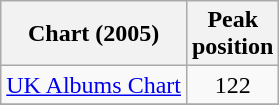<table class="wikitable sortable">
<tr>
<th scope="col">Chart (2005)</th>
<th scope="col">Peak<br>position</th>
</tr>
<tr>
<td><a href='#'>UK Albums Chart</a></td>
<td style="text-align:center;">122</td>
</tr>
<tr>
</tr>
</table>
